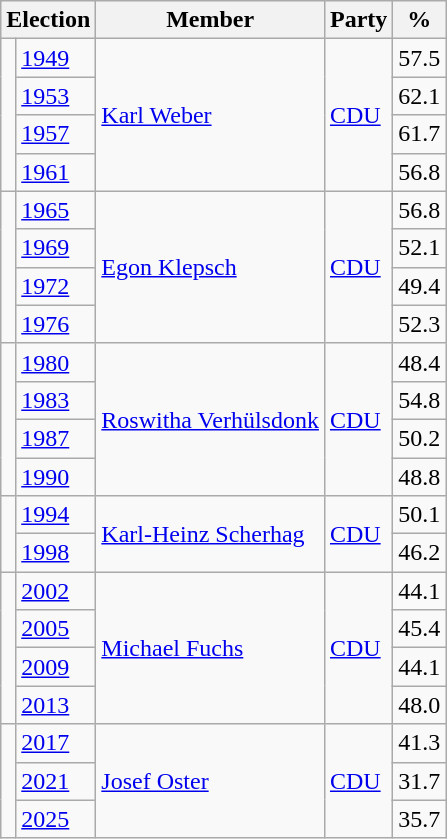<table class=wikitable>
<tr>
<th colspan=2>Election</th>
<th>Member</th>
<th>Party</th>
<th>%</th>
</tr>
<tr>
<td rowspan=4 bgcolor=></td>
<td><a href='#'>1949</a></td>
<td rowspan=4><a href='#'>Karl Weber</a></td>
<td rowspan=4><a href='#'>CDU</a></td>
<td align=right>57.5</td>
</tr>
<tr>
<td><a href='#'>1953</a></td>
<td align=right>62.1</td>
</tr>
<tr>
<td><a href='#'>1957</a></td>
<td align=right>61.7</td>
</tr>
<tr>
<td><a href='#'>1961</a></td>
<td align=right>56.8</td>
</tr>
<tr>
<td rowspan=4 bgcolor=></td>
<td><a href='#'>1965</a></td>
<td rowspan=4><a href='#'>Egon Klepsch</a></td>
<td rowspan=4><a href='#'>CDU</a></td>
<td align=right>56.8</td>
</tr>
<tr>
<td><a href='#'>1969</a></td>
<td align=right>52.1</td>
</tr>
<tr>
<td><a href='#'>1972</a></td>
<td align=right>49.4</td>
</tr>
<tr>
<td><a href='#'>1976</a></td>
<td align=right>52.3</td>
</tr>
<tr>
<td rowspan=4 bgcolor=></td>
<td><a href='#'>1980</a></td>
<td rowspan=4><a href='#'>Roswitha Verhülsdonk</a></td>
<td rowspan=4><a href='#'>CDU</a></td>
<td align=right>48.4</td>
</tr>
<tr>
<td><a href='#'>1983</a></td>
<td align=right>54.8</td>
</tr>
<tr>
<td><a href='#'>1987</a></td>
<td align=right>50.2</td>
</tr>
<tr>
<td><a href='#'>1990</a></td>
<td align=right>48.8</td>
</tr>
<tr>
<td rowspan=2 bgcolor=></td>
<td><a href='#'>1994</a></td>
<td rowspan=2><a href='#'>Karl-Heinz Scherhag</a></td>
<td rowspan=2><a href='#'>CDU</a></td>
<td align=right>50.1</td>
</tr>
<tr>
<td><a href='#'>1998</a></td>
<td align=right>46.2</td>
</tr>
<tr>
<td rowspan=4 bgcolor=></td>
<td><a href='#'>2002</a></td>
<td rowspan=4><a href='#'>Michael Fuchs</a></td>
<td rowspan=4><a href='#'>CDU</a></td>
<td align=right>44.1</td>
</tr>
<tr>
<td><a href='#'>2005</a></td>
<td align=right>45.4</td>
</tr>
<tr>
<td><a href='#'>2009</a></td>
<td align=right>44.1</td>
</tr>
<tr>
<td><a href='#'>2013</a></td>
<td align=right>48.0</td>
</tr>
<tr>
<td rowspan=3 bgcolor=></td>
<td><a href='#'>2017</a></td>
<td rowspan=3><a href='#'>Josef Oster</a></td>
<td rowspan=3><a href='#'>CDU</a></td>
<td align=right>41.3</td>
</tr>
<tr>
<td><a href='#'>2021</a></td>
<td align=right>31.7</td>
</tr>
<tr>
<td><a href='#'>2025</a></td>
<td align=right>35.7</td>
</tr>
</table>
